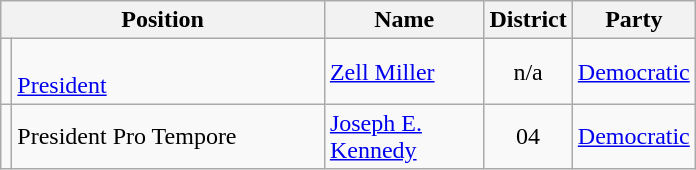<table class="wikitable">
<tr>
<th colspan=2 align=center>Position</th>
<th width="099" align=center>Name</th>
<th align=center>District</th>
<th align=center>Party</th>
</tr>
<tr>
<td></td>
<td width="201"><br><a href='#'>President</a></td>
<td><a href='#'>Zell Miller</a></td>
<td align=center>n/a</td>
<td><a href='#'>Democratic</a></td>
</tr>
<tr>
<td></td>
<td>President Pro Tempore</td>
<td><a href='#'>Joseph E. Kennedy</a></td>
<td align=center>04</td>
<td><a href='#'>Democratic</a></td>
</tr>
</table>
